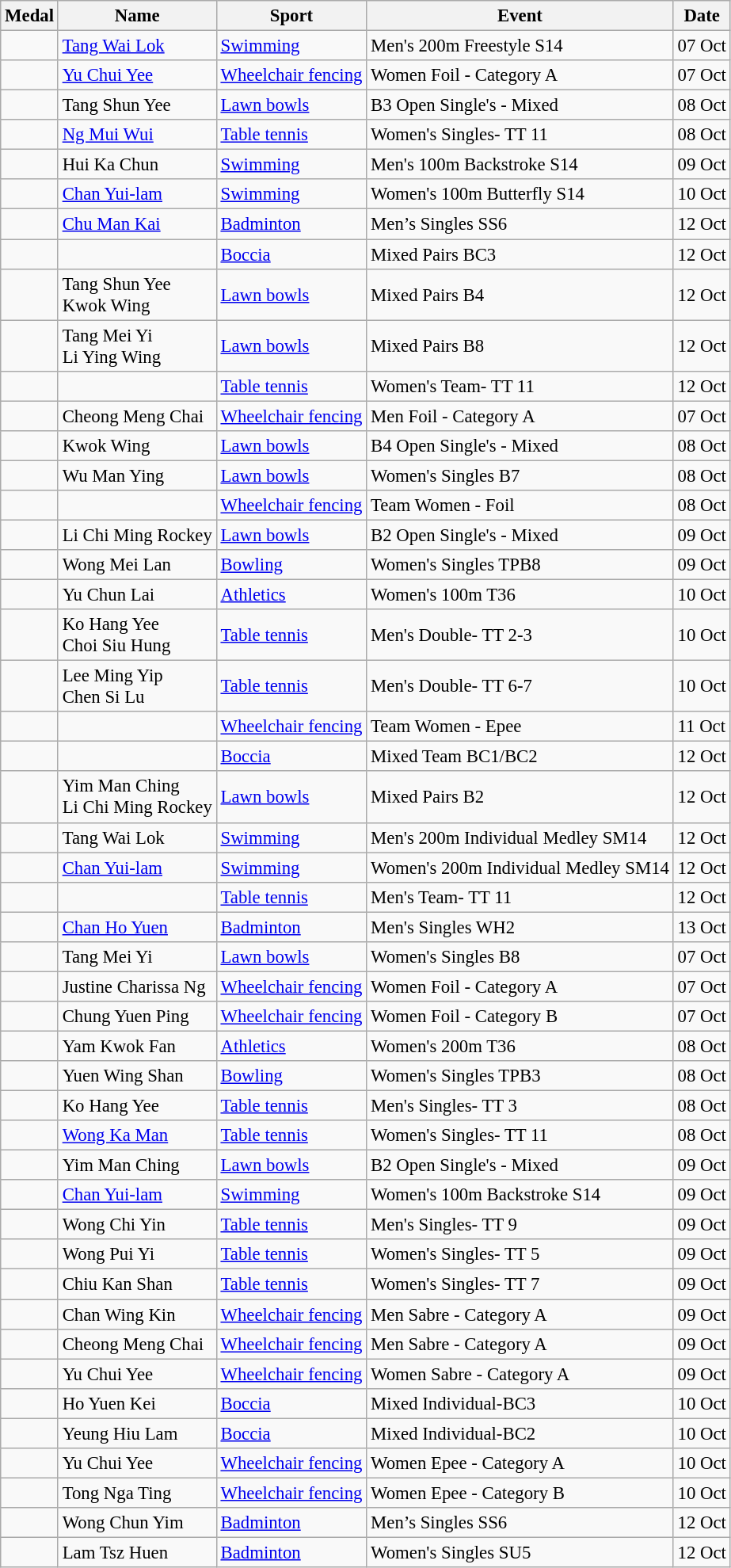<table class="wikitable sortable"  style="font-size:95%">
<tr>
<th>Medal</th>
<th>Name</th>
<th>Sport</th>
<th>Event</th>
<th>Date</th>
</tr>
<tr>
<td></td>
<td><a href='#'>Tang Wai Lok</a></td>
<td><a href='#'>Swimming</a></td>
<td>Men's 200m Freestyle S14</td>
<td>07 Oct</td>
</tr>
<tr>
<td></td>
<td><a href='#'>Yu Chui Yee</a></td>
<td><a href='#'>Wheelchair fencing</a></td>
<td>Women Foil - Category A</td>
<td>07 Oct</td>
</tr>
<tr>
<td></td>
<td>Tang Shun Yee</td>
<td><a href='#'>Lawn bowls</a></td>
<td>B3 Open Single's - Mixed</td>
<td>08 Oct</td>
</tr>
<tr>
<td></td>
<td><a href='#'>Ng Mui Wui</a></td>
<td><a href='#'>Table tennis</a></td>
<td>Women's Singles- TT 11</td>
<td>08 Oct</td>
</tr>
<tr>
<td></td>
<td>Hui Ka Chun</td>
<td><a href='#'>Swimming</a></td>
<td>Men's 100m Backstroke S14</td>
<td>09 Oct</td>
</tr>
<tr>
<td></td>
<td><a href='#'>Chan Yui-lam</a></td>
<td><a href='#'>Swimming</a></td>
<td>Women's 100m Butterfly S14</td>
<td>10 Oct</td>
</tr>
<tr>
<td></td>
<td><a href='#'>Chu Man Kai</a></td>
<td><a href='#'>Badminton</a></td>
<td>Men’s Singles SS6</td>
<td>12 Oct</td>
</tr>
<tr>
<td></td>
<td></td>
<td><a href='#'>Boccia</a></td>
<td>Mixed Pairs BC3</td>
<td>12 Oct</td>
</tr>
<tr>
<td></td>
<td>Tang Shun Yee<br>Kwok Wing</td>
<td><a href='#'>Lawn bowls</a></td>
<td>Mixed Pairs B4 </td>
<td>12 Oct</td>
</tr>
<tr>
<td></td>
<td>Tang Mei Yi<br>Li Ying Wing</td>
<td><a href='#'>Lawn bowls</a></td>
<td>Mixed Pairs B8 </td>
<td>12 Oct</td>
</tr>
<tr>
<td></td>
<td></td>
<td><a href='#'>Table tennis</a></td>
<td>Women's Team- TT 11</td>
<td>12 Oct</td>
</tr>
<tr>
<td></td>
<td>Cheong Meng Chai</td>
<td><a href='#'>Wheelchair fencing</a></td>
<td>Men Foil - Category A</td>
<td>07 Oct</td>
</tr>
<tr>
<td></td>
<td>Kwok Wing</td>
<td><a href='#'>Lawn bowls</a></td>
<td>B4 Open Single's - Mixed</td>
<td>08 Oct</td>
</tr>
<tr>
<td></td>
<td>Wu Man Ying</td>
<td><a href='#'>Lawn bowls</a></td>
<td>Women's Singles B7</td>
<td>08 Oct</td>
</tr>
<tr>
<td></td>
<td></td>
<td><a href='#'>Wheelchair fencing</a></td>
<td>Team Women - Foil</td>
<td>08 Oct</td>
</tr>
<tr>
<td></td>
<td>Li Chi Ming Rockey</td>
<td><a href='#'>Lawn bowls</a></td>
<td>B2 Open Single's - Mixed</td>
<td>09 Oct</td>
</tr>
<tr>
<td></td>
<td>Wong Mei Lan</td>
<td><a href='#'>Bowling</a></td>
<td>Women's Singles TPB8</td>
<td>09 Oct</td>
</tr>
<tr>
<td></td>
<td>Yu Chun Lai</td>
<td><a href='#'>Athletics</a></td>
<td>Women's 100m T36</td>
<td>10 Oct</td>
</tr>
<tr>
<td></td>
<td>Ko Hang Yee<br>Choi Siu Hung</td>
<td><a href='#'>Table tennis</a></td>
<td>Men's Double- TT 2-3</td>
<td>10 Oct</td>
</tr>
<tr>
<td></td>
<td>Lee Ming Yip<br>Chen Si Lu</td>
<td><a href='#'>Table tennis</a></td>
<td>Men's Double- TT 6-7</td>
<td>10 Oct</td>
</tr>
<tr>
<td></td>
<td></td>
<td><a href='#'>Wheelchair fencing</a></td>
<td>Team Women - Epee</td>
<td>11 Oct</td>
</tr>
<tr>
<td></td>
<td></td>
<td><a href='#'>Boccia</a></td>
<td>Mixed Team BC1/BC2</td>
<td>12 Oct</td>
</tr>
<tr>
<td></td>
<td>Yim Man Ching<br>Li Chi Ming Rockey</td>
<td><a href='#'>Lawn bowls</a></td>
<td>Mixed Pairs B2</td>
<td>12 Oct</td>
</tr>
<tr>
<td></td>
<td>Tang Wai Lok</td>
<td><a href='#'>Swimming</a></td>
<td>Men's 200m Individual Medley SM14</td>
<td>12 Oct</td>
</tr>
<tr>
<td></td>
<td><a href='#'>Chan Yui-lam</a></td>
<td><a href='#'>Swimming</a></td>
<td>Women's 200m Individual Medley SM14</td>
<td>12 Oct</td>
</tr>
<tr>
<td></td>
<td></td>
<td><a href='#'>Table tennis</a></td>
<td>Men's Team- TT 11</td>
<td>12 Oct</td>
</tr>
<tr>
<td></td>
<td><a href='#'>Chan Ho Yuen</a></td>
<td><a href='#'>Badminton</a></td>
<td>Men's Singles WH2</td>
<td>13 Oct</td>
</tr>
<tr>
<td></td>
<td>Tang Mei Yi</td>
<td><a href='#'>Lawn bowls</a></td>
<td>Women's Singles B8</td>
<td>07 Oct</td>
</tr>
<tr>
<td></td>
<td>Justine Charissa Ng</td>
<td><a href='#'>Wheelchair fencing</a></td>
<td>Women Foil - Category A</td>
<td>07 Oct</td>
</tr>
<tr>
<td></td>
<td>Chung Yuen Ping</td>
<td><a href='#'>Wheelchair fencing</a></td>
<td>Women Foil - Category B</td>
<td>07 Oct</td>
</tr>
<tr>
<td></td>
<td>Yam Kwok Fan</td>
<td><a href='#'>Athletics</a></td>
<td>Women's 200m T36</td>
<td>08 Oct</td>
</tr>
<tr>
<td></td>
<td>Yuen Wing Shan</td>
<td><a href='#'>Bowling</a></td>
<td>Women's Singles TPB3</td>
<td>08 Oct</td>
</tr>
<tr>
<td></td>
<td>Ko Hang Yee</td>
<td><a href='#'>Table tennis</a></td>
<td>Men's Singles- TT 3</td>
<td>08 Oct</td>
</tr>
<tr>
<td></td>
<td><a href='#'>Wong Ka Man</a></td>
<td><a href='#'>Table tennis</a></td>
<td>Women's Singles- TT 11</td>
<td>08 Oct</td>
</tr>
<tr>
<td></td>
<td>Yim Man Ching</td>
<td><a href='#'>Lawn bowls</a></td>
<td>B2 Open Single's - Mixed</td>
<td>09 Oct</td>
</tr>
<tr>
<td></td>
<td><a href='#'>Chan Yui-lam</a></td>
<td><a href='#'>Swimming</a></td>
<td>Women's 100m Backstroke S14</td>
<td>09 Oct</td>
</tr>
<tr>
<td></td>
<td>Wong Chi Yin</td>
<td><a href='#'>Table tennis</a></td>
<td>Men's Singles- TT 9</td>
<td>09 Oct</td>
</tr>
<tr>
<td></td>
<td>Wong Pui Yi</td>
<td><a href='#'>Table tennis</a></td>
<td>Women's Singles- TT 5</td>
<td>09 Oct</td>
</tr>
<tr>
<td></td>
<td>Chiu Kan Shan</td>
<td><a href='#'>Table tennis</a></td>
<td>Women's Singles- TT 7</td>
<td>09 Oct</td>
</tr>
<tr>
<td></td>
<td>Chan Wing Kin</td>
<td><a href='#'>Wheelchair fencing</a></td>
<td>Men Sabre - Category A</td>
<td>09 Oct</td>
</tr>
<tr>
<td></td>
<td>Cheong Meng Chai</td>
<td><a href='#'>Wheelchair fencing</a></td>
<td>Men Sabre - Category A</td>
<td>09 Oct</td>
</tr>
<tr>
<td></td>
<td>Yu Chui Yee</td>
<td><a href='#'>Wheelchair fencing</a></td>
<td>Women Sabre - Category A</td>
<td>09 Oct</td>
</tr>
<tr>
<td></td>
<td>Ho Yuen Kei</td>
<td><a href='#'>Boccia</a></td>
<td>Mixed Individual-BC3</td>
<td>10 Oct</td>
</tr>
<tr>
<td></td>
<td>Yeung Hiu Lam</td>
<td><a href='#'>Boccia</a></td>
<td>Mixed Individual-BC2</td>
<td>10 Oct</td>
</tr>
<tr>
<td></td>
<td>Yu Chui Yee</td>
<td><a href='#'>Wheelchair fencing</a></td>
<td>Women Epee - Category A</td>
<td>10 Oct</td>
</tr>
<tr>
<td></td>
<td>Tong Nga Ting</td>
<td><a href='#'>Wheelchair fencing</a></td>
<td>Women Epee - Category B</td>
<td>10 Oct</td>
</tr>
<tr>
<td></td>
<td>Wong Chun Yim</td>
<td><a href='#'>Badminton</a></td>
<td>Men’s Singles SS6</td>
<td>12 Oct</td>
</tr>
<tr>
<td></td>
<td>Lam Tsz Huen</td>
<td><a href='#'>Badminton</a></td>
<td>Women's Singles SU5</td>
<td>12 Oct</td>
</tr>
</table>
